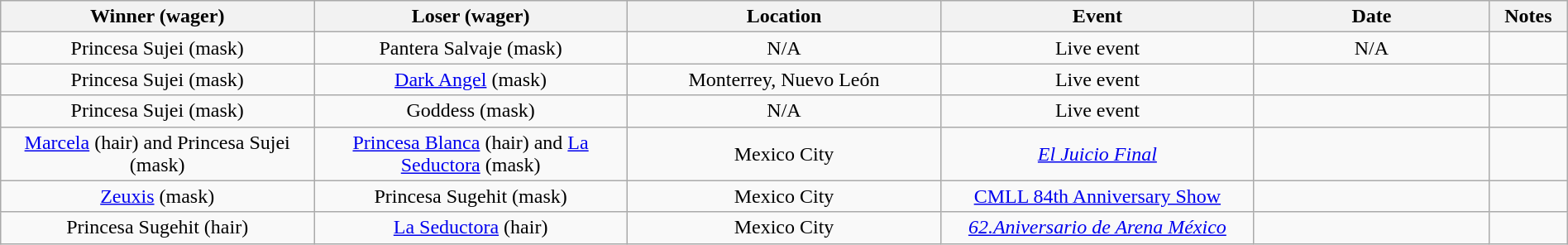<table class="wikitable sortable" width=100%  style="text-align: center">
<tr>
<th width=20% scope="col">Winner (wager)</th>
<th width=20% scope="col">Loser (wager)</th>
<th width=20% scope="col">Location</th>
<th width=20% scope="col">Event</th>
<th width=15% scope="col">Date</th>
<th class="unsortable" width=5% scope="col">Notes</th>
</tr>
<tr>
<td>Princesa Sujei (mask)</td>
<td>Pantera Salvaje (mask)</td>
<td>N/A</td>
<td>Live event</td>
<td>N/A</td>
<td></td>
</tr>
<tr>
<td>Princesa Sujei (mask)</td>
<td><a href='#'>Dark Angel</a> (mask)</td>
<td>Monterrey, Nuevo León</td>
<td>Live event</td>
<td></td>
<td></td>
</tr>
<tr>
<td>Princesa Sujei (mask)</td>
<td>Goddess (mask)</td>
<td>N/A</td>
<td>Live event</td>
<td></td>
<td></td>
</tr>
<tr>
<td><a href='#'>Marcela</a> (hair) and Princesa Sujei (mask)</td>
<td><a href='#'>Princesa Blanca</a> (hair) and <a href='#'>La Seductora</a> (mask)</td>
<td>Mexico City</td>
<td><em><a href='#'>El Juicio Final</a></em></td>
<td></td>
<td></td>
</tr>
<tr>
<td><a href='#'>Zeuxis</a> (mask)</td>
<td>Princesa Sugehit (mask)</td>
<td>Mexico City</td>
<td><a href='#'>CMLL 84th Anniversary Show</a></td>
<td></td>
<td></td>
</tr>
<tr>
<td>Princesa Sugehit (hair)</td>
<td><a href='#'>La Seductora</a> (hair)</td>
<td>Mexico City</td>
<td><em><a href='#'>62.Aniversario de Arena México</a></em></td>
<td></td>
<td></td>
</tr>
</table>
